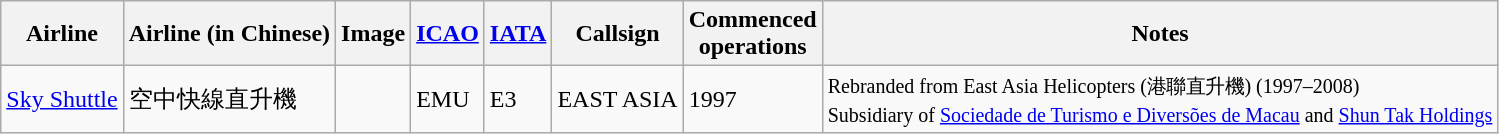<table class="wikitable sortable">
<tr valign="middle">
<th>Airline</th>
<th>Airline (in Chinese)</th>
<th>Image</th>
<th><a href='#'>ICAO</a></th>
<th><a href='#'>IATA</a></th>
<th>Callsign</th>
<th>Commenced<br>operations</th>
<th>Notes</th>
</tr>
<tr>
<td><a href='#'>Sky Shuttle</a></td>
<td>空中快線直升機</td>
<td></td>
<td>EMU</td>
<td>E3</td>
<td>EAST ASIA</td>
<td>1997</td>
<td><small>Rebranded from East Asia Helicopters (港聯直升機) (1997–2008)</small><br><small>Subsidiary of <a href='#'>Sociedade de Turismo e Diversões de Macau</a> and <a href='#'>Shun Tak Holdings</a></small></td>
</tr>
</table>
